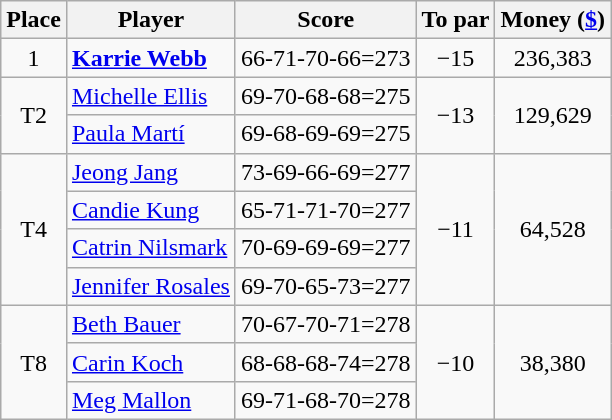<table class="wikitable">
<tr>
<th>Place</th>
<th>Player</th>
<th>Score</th>
<th>To par</th>
<th>Money (<a href='#'>$</a>)</th>
</tr>
<tr>
<td align=center>1</td>
<td> <strong><a href='#'>Karrie Webb</a></strong></td>
<td>66-71-70-66=273</td>
<td align=center>−15</td>
<td align=center>236,383</td>
</tr>
<tr>
<td rowspan="2" align=center>T2</td>
<td> <a href='#'>Michelle Ellis</a></td>
<td>69-70-68-68=275</td>
<td rowspan="2" align=center>−13</td>
<td rowspan=2 align=center>129,629</td>
</tr>
<tr>
<td> <a href='#'>Paula Martí</a></td>
<td>69-68-69-69=275</td>
</tr>
<tr>
<td rowspan="4" align=center>T4</td>
<td> <a href='#'>Jeong Jang</a></td>
<td>73-69-66-69=277</td>
<td rowspan="4" align=center>−11</td>
<td rowspan=4 align=center>64,528</td>
</tr>
<tr>
<td> <a href='#'>Candie Kung</a></td>
<td>65-71-71-70=277</td>
</tr>
<tr>
<td> <a href='#'>Catrin Nilsmark</a></td>
<td>70-69-69-69=277</td>
</tr>
<tr>
<td> <a href='#'>Jennifer Rosales</a></td>
<td>69-70-65-73=277</td>
</tr>
<tr>
<td rowspan="3" align=center>T8</td>
<td> <a href='#'>Beth Bauer</a></td>
<td>70-67-70-71=278</td>
<td rowspan="3" align=center>−10</td>
<td rowspan=3 align=center>38,380</td>
</tr>
<tr>
<td> <a href='#'>Carin Koch</a></td>
<td>68-68-68-74=278</td>
</tr>
<tr>
<td> <a href='#'>Meg Mallon</a></td>
<td>69-71-68-70=278</td>
</tr>
</table>
